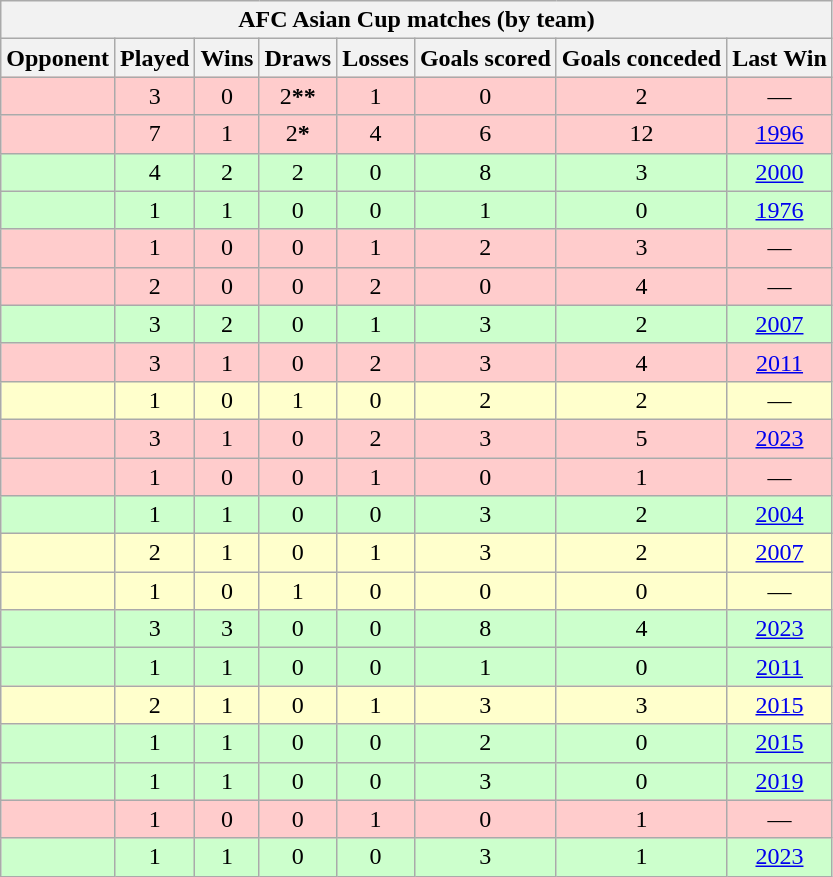<table class="wikitable sortable" style="text-align: center;">
<tr>
<th colspan=8>AFC Asian Cup matches (by team)</th>
</tr>
<tr>
<th>Opponent</th>
<th>Played</th>
<th>Wins</th>
<th>Draws</th>
<th>Losses</th>
<th>Goals scored</th>
<th>Goals conceded</th>
<th>Last Win</th>
</tr>
<tr bgcolor=#FFCCCC>
<td align="left"></td>
<td>3</td>
<td>0</td>
<td>2<strong>**</strong></td>
<td>1</td>
<td>0</td>
<td>2</td>
<td>—</td>
</tr>
<tr bgcolor=#FFCCCC>
<td align="left"></td>
<td>7</td>
<td>1</td>
<td>2<strong>*</strong></td>
<td>4</td>
<td>6</td>
<td>12</td>
<td><a href='#'>1996</a></td>
</tr>
<tr bgcolor=#CCFFCC>
<td align="left"></td>
<td>4</td>
<td>2</td>
<td>2</td>
<td>0</td>
<td>8</td>
<td>3</td>
<td><a href='#'>2000</a></td>
</tr>
<tr bgcolor=#CCFFCC>
<td align="left"></td>
<td>1</td>
<td>1</td>
<td>0</td>
<td>0</td>
<td>1</td>
<td>0</td>
<td><a href='#'>1976</a></td>
</tr>
<tr bgcolor=#FFCCCC>
<td align="left"></td>
<td>1</td>
<td>0</td>
<td>0</td>
<td>1</td>
<td>2</td>
<td>3</td>
<td>—</td>
</tr>
<tr bgcolor=#FFCCCC>
<td align="left"></td>
<td>2</td>
<td>0</td>
<td>0</td>
<td>2</td>
<td>0</td>
<td>4</td>
<td>—</td>
</tr>
<tr bgcolor=#CCFFCC>
<td align="left"></td>
<td>3</td>
<td>2</td>
<td>0</td>
<td>1</td>
<td>3</td>
<td>2</td>
<td><a href='#'>2007</a></td>
</tr>
<tr bgcolor=#FFCCCC>
<td align="left"></td>
<td>3</td>
<td>1</td>
<td>0</td>
<td>2</td>
<td>3</td>
<td>4</td>
<td><a href='#'>2011</a></td>
</tr>
<tr bgcolor=#FFFFCC>
<td align="left"></td>
<td>1</td>
<td>0</td>
<td>1</td>
<td>0</td>
<td>2</td>
<td>2</td>
<td>—</td>
</tr>
<tr bgcolor=#FFCCCC>
<td align="left"></td>
<td>3</td>
<td>1</td>
<td>0</td>
<td>2</td>
<td>3</td>
<td>5</td>
<td><a href='#'>2023</a></td>
</tr>
<tr bgcolor=#FFCCCC>
<td align="left"></td>
<td>1</td>
<td>0</td>
<td>0</td>
<td>1</td>
<td>0</td>
<td>1</td>
<td>—</td>
</tr>
<tr bgcolor=#CCFFCC>
<td align="left"></td>
<td>1</td>
<td>1</td>
<td>0</td>
<td>0</td>
<td>3</td>
<td>2</td>
<td><a href='#'>2004</a></td>
</tr>
<tr bgcolor=#FFFFCC>
<td align="left"></td>
<td>2</td>
<td>1</td>
<td>0</td>
<td>1</td>
<td>3</td>
<td>2</td>
<td><a href='#'>2007</a></td>
</tr>
<tr bgcolor=#FFFFCC>
<td align="left"></td>
<td>1</td>
<td>0</td>
<td>1</td>
<td>0</td>
<td>0</td>
<td>0</td>
<td>—</td>
</tr>
<tr bgcolor=#CCFFCC>
<td align="left"></td>
<td>3</td>
<td>3</td>
<td>0</td>
<td>0</td>
<td>8</td>
<td>4</td>
<td><a href='#'>2023</a></td>
</tr>
<tr bgcolor=#CCFFCC>
<td align="left"></td>
<td>1</td>
<td>1</td>
<td>0</td>
<td>0</td>
<td>1</td>
<td>0</td>
<td><a href='#'>2011</a></td>
</tr>
<tr bgcolor=#FFFFCC>
<td align="left"></td>
<td>2</td>
<td>1</td>
<td>0</td>
<td>1</td>
<td>3</td>
<td>3</td>
<td><a href='#'>2015</a></td>
</tr>
<tr bgcolor=#CCFFCC>
<td align="left"></td>
<td>1</td>
<td>1</td>
<td>0</td>
<td>0</td>
<td>2</td>
<td>0</td>
<td><a href='#'>2015</a></td>
</tr>
<tr bgcolor=#CCFFCC>
<td align="left"></td>
<td>1</td>
<td>1</td>
<td>0</td>
<td>0</td>
<td>3</td>
<td>0</td>
<td><a href='#'>2019</a></td>
</tr>
<tr bgcolor=#FFCCCC>
<td align="left"></td>
<td>1</td>
<td>0</td>
<td>0</td>
<td>1</td>
<td>0</td>
<td>1</td>
<td>—</td>
</tr>
<tr bgcolor=#CCFFCC>
<td align="left"></td>
<td>1</td>
<td>1</td>
<td>0</td>
<td>0</td>
<td>3</td>
<td>1</td>
<td><a href='#'>2023</a></td>
</tr>
</table>
